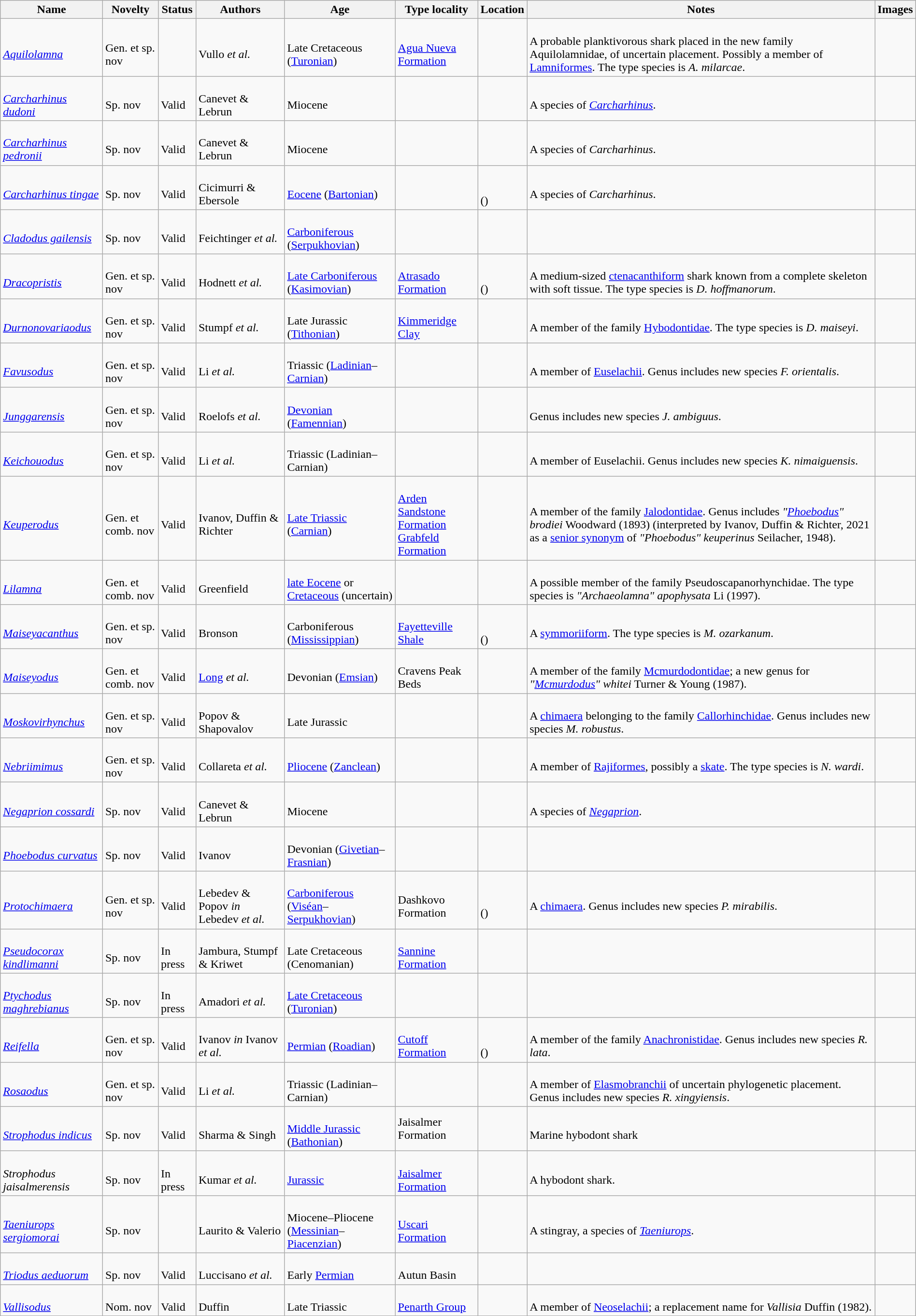<table class="wikitable sortable" align="center" width="100%">
<tr>
<th>Name</th>
<th>Novelty</th>
<th>Status</th>
<th>Authors</th>
<th>Age</th>
<th>Type locality</th>
<th>Location</th>
<th>Notes</th>
<th>Images</th>
</tr>
<tr>
<td><br><em><a href='#'>Aquilolamna</a></em></td>
<td><br>Gen. et sp. nov</td>
<td></td>
<td><br>Vullo <em>et al.</em></td>
<td><br>Late Cretaceous (<a href='#'>Turonian</a>)</td>
<td><br><a href='#'>Agua Nueva Formation</a></td>
<td><br></td>
<td><br>A probable planktivorous shark placed in the new family Aquilolamnidae, of uncertain  placement. Possibly a member of <a href='#'>Lamniformes</a>. The type species is <em>A. milarcae</em>.</td>
<td></td>
</tr>
<tr>
<td><br><em><a href='#'>Carcharhinus dudoni</a></em></td>
<td><br>Sp. nov</td>
<td><br>Valid</td>
<td><br>Canevet & Lebrun</td>
<td><br>Miocene</td>
<td></td>
<td><br></td>
<td><br>A species of <em><a href='#'>Carcharhinus</a></em>.</td>
<td></td>
</tr>
<tr>
<td><br><em><a href='#'>Carcharhinus pedronii</a></em></td>
<td><br>Sp. nov</td>
<td><br>Valid</td>
<td><br>Canevet & Lebrun</td>
<td><br>Miocene</td>
<td></td>
<td><br></td>
<td><br>A species of <em>Carcharhinus</em>.</td>
<td></td>
</tr>
<tr>
<td><br><em><a href='#'>Carcharhinus tingae</a></em></td>
<td><br>Sp. nov</td>
<td><br>Valid</td>
<td><br>Cicimurri & Ebersole</td>
<td><br><a href='#'>Eocene</a> (<a href='#'>Bartonian</a>)</td>
<td></td>
<td><br><br>()</td>
<td><br>A species of <em>Carcharhinus</em>.</td>
<td></td>
</tr>
<tr>
<td><br><em><a href='#'>Cladodus gailensis</a></em></td>
<td><br>Sp. nov</td>
<td><br>Valid</td>
<td><br>Feichtinger <em>et al.</em></td>
<td><br><a href='#'>Carboniferous</a> (<a href='#'>Serpukhovian</a>)</td>
<td></td>
<td><br></td>
<td></td>
<td></td>
</tr>
<tr>
<td><br><em><a href='#'>Dracopristis</a></em></td>
<td><br>Gen. et sp. nov</td>
<td><br>Valid</td>
<td><br>Hodnett <em>et al.</em></td>
<td><br><a href='#'>Late Carboniferous</a> (<a href='#'>Kasimovian</a>)</td>
<td><br><a href='#'>Atrasado Formation</a></td>
<td><br><br>()</td>
<td><br>A medium-sized <a href='#'>ctenacanthiform</a> shark known from a complete skeleton with soft tissue. The type species is <em>D. hoffmanorum</em>.</td>
<td></td>
</tr>
<tr>
<td><br><em><a href='#'>Durnonovariaodus</a></em></td>
<td><br>Gen. et sp. nov</td>
<td><br>Valid</td>
<td><br>Stumpf <em>et al.</em></td>
<td><br>Late Jurassic (<a href='#'>Tithonian</a>)</td>
<td><br><a href='#'>Kimmeridge Clay</a></td>
<td><br></td>
<td><br>A member of the family <a href='#'>Hybodontidae</a>. The type species is <em>D. maiseyi</em>.</td>
<td></td>
</tr>
<tr>
<td><br><em><a href='#'>Favusodus</a></em></td>
<td><br>Gen. et sp. nov</td>
<td><br>Valid</td>
<td><br>Li <em>et al.</em></td>
<td><br>Triassic (<a href='#'>Ladinian</a>–<a href='#'>Carnian</a>)</td>
<td></td>
<td><br></td>
<td><br>A member of <a href='#'>Euselachii</a>. Genus includes new species <em>F. orientalis</em>.</td>
<td></td>
</tr>
<tr>
<td><br><em><a href='#'>Junggarensis</a></em></td>
<td><br>Gen. et sp. nov</td>
<td><br>Valid</td>
<td><br>Roelofs <em>et al.</em></td>
<td><br><a href='#'>Devonian</a> (<a href='#'>Famennian</a>)</td>
<td></td>
<td><br></td>
<td><br>Genus includes new species <em>J. ambiguus</em>.</td>
<td></td>
</tr>
<tr>
<td><br><em><a href='#'>Keichouodus</a></em></td>
<td><br>Gen. et sp. nov</td>
<td><br>Valid</td>
<td><br>Li <em>et al.</em></td>
<td><br>Triassic (Ladinian–Carnian)</td>
<td></td>
<td><br></td>
<td><br>A member of Euselachii. Genus includes new species <em>K. nimaiguensis</em>.</td>
<td></td>
</tr>
<tr>
<td><br><em><a href='#'>Keuperodus</a></em></td>
<td><br>Gen. et comb. nov</td>
<td><br>Valid</td>
<td><br>Ivanov, Duffin & Richter</td>
<td><br><a href='#'>Late Triassic</a> (<a href='#'>Carnian</a>)</td>
<td><br><a href='#'>Arden Sandstone Formation</a><br>
<a href='#'>Grabfeld Formation</a></td>
<td><br><br>
</td>
<td><br>A member of the family <a href='#'>Jalodontidae</a>. Genus includes <em>"<a href='#'>Phoebodus</a>" brodiei</em> Woodward (1893) (interpreted by Ivanov, Duffin & Richter, 2021 as a <a href='#'>senior synonym</a> of <em>"Phoebodus" keuperinus</em> Seilacher, 1948).</td>
<td></td>
</tr>
<tr>
<td><br><em><a href='#'>Lilamna</a></em></td>
<td><br>Gen. et comb. nov</td>
<td><br>Valid</td>
<td><br>Greenfield</td>
<td><br><a href='#'>late Eocene</a> or <a href='#'>Cretaceous</a> (uncertain)</td>
<td></td>
<td><br></td>
<td><br>A possible member of the family Pseudoscapanorhynchidae. The type species is <em>"Archaeolamna" apophysata</em> Li (1997).</td>
<td></td>
</tr>
<tr>
<td><br><em><a href='#'>Maiseyacanthus</a></em></td>
<td><br>Gen. et sp. nov</td>
<td><br>Valid</td>
<td><br>Bronson</td>
<td><br>Carboniferous (<a href='#'>Mississippian</a>)</td>
<td><br><a href='#'>Fayetteville Shale</a></td>
<td><br><br>()</td>
<td><br>A <a href='#'>symmoriiform</a>. The type species is <em>M. ozarkanum</em>.</td>
<td></td>
</tr>
<tr>
<td><br><em><a href='#'>Maiseyodus</a></em></td>
<td><br>Gen. et comb. nov</td>
<td><br>Valid</td>
<td><br><a href='#'>Long</a> <em>et al.</em></td>
<td><br>Devonian (<a href='#'>Emsian</a>)</td>
<td><br>Cravens Peak Beds</td>
<td><br></td>
<td><br>A member of the family <a href='#'>Mcmurdodontidae</a>; a new genus for <em>"<a href='#'>Mcmurdodus</a>" whitei</em> Turner & Young (1987).</td>
<td></td>
</tr>
<tr>
<td><br><em><a href='#'>Moskovirhynchus</a></em></td>
<td><br>Gen. et sp. nov</td>
<td><br>Valid</td>
<td><br>Popov & Shapovalov</td>
<td><br>Late Jurassic</td>
<td></td>
<td><br></td>
<td><br>A <a href='#'>chimaera</a> belonging to the family <a href='#'>Callorhinchidae</a>. Genus includes new species <em>M. robustus</em>.</td>
<td></td>
</tr>
<tr>
<td><br><em><a href='#'>Nebriimimus</a></em></td>
<td><br>Gen. et sp. nov</td>
<td><br>Valid</td>
<td><br>Collareta <em>et al.</em></td>
<td><br><a href='#'>Pliocene</a> (<a href='#'>Zanclean</a>)</td>
<td></td>
<td><br></td>
<td><br>A member of <a href='#'>Rajiformes</a>, possibly a <a href='#'>skate</a>. The type species is <em>N. wardi</em>.</td>
<td></td>
</tr>
<tr>
<td><br><em><a href='#'>Negaprion cossardi</a></em></td>
<td><br>Sp. nov</td>
<td><br>Valid</td>
<td><br>Canevet & Lebrun</td>
<td><br>Miocene</td>
<td></td>
<td><br></td>
<td><br>A species of <em><a href='#'>Negaprion</a></em>.</td>
<td></td>
</tr>
<tr>
<td><br><em><a href='#'>Phoebodus curvatus</a></em></td>
<td><br>Sp. nov</td>
<td><br>Valid</td>
<td><br>Ivanov</td>
<td><br>Devonian (<a href='#'>Givetian</a>–<a href='#'>Frasnian</a>)</td>
<td></td>
<td><br><br>
<br>
</td>
<td></td>
<td></td>
</tr>
<tr>
<td><br><em><a href='#'>Protochimaera</a></em></td>
<td><br>Gen. et sp. nov</td>
<td><br>Valid</td>
<td><br>Lebedev & Popov <em>in</em> Lebedev <em>et al.</em></td>
<td><br><a href='#'>Carboniferous</a> (<a href='#'>Viséan</a>–<a href='#'>Serpukhovian</a>)</td>
<td><br>Dashkovo Formation</td>
<td><br><br>()</td>
<td><br>A <a href='#'>chimaera</a>. Genus includes new species <em>P. mirabilis</em>.</td>
<td></td>
</tr>
<tr>
<td><br><em><a href='#'>Pseudocorax kindlimanni</a></em></td>
<td><br>Sp. nov</td>
<td><br>In press</td>
<td><br>Jambura, Stumpf & Kriwet</td>
<td><br>Late Cretaceous (Cenomanian)</td>
<td><br><a href='#'>Sannine Formation</a></td>
<td><br></td>
<td></td>
<td></td>
</tr>
<tr>
<td><br><em><a href='#'>Ptychodus maghrebianus</a></em></td>
<td><br>Sp. nov</td>
<td><br>In press</td>
<td><br>Amadori <em>et al.</em></td>
<td><br><a href='#'>Late Cretaceous</a> (<a href='#'>Turonian</a>)</td>
<td></td>
<td><br></td>
<td></td>
<td></td>
</tr>
<tr>
<td><br><em><a href='#'>Reifella</a></em></td>
<td><br>Gen. et sp. nov</td>
<td><br>Valid</td>
<td><br>Ivanov <em>in</em> Ivanov <em>et al.</em></td>
<td><br><a href='#'>Permian</a> (<a href='#'>Roadian</a>)</td>
<td><br><a href='#'>Cutoff Formation</a></td>
<td><br><br>()</td>
<td><br>A member of the family <a href='#'>Anachronistidae</a>. Genus includes new species <em>R. lata</em>.</td>
<td></td>
</tr>
<tr>
<td><br><em><a href='#'>Rosaodus</a></em></td>
<td><br>Gen. et sp. nov</td>
<td><br>Valid</td>
<td><br>Li <em>et al.</em></td>
<td><br>Triassic (Ladinian–Carnian)</td>
<td></td>
<td><br></td>
<td><br>A member of <a href='#'>Elasmobranchii</a> of uncertain phylogenetic placement. Genus includes new species <em>R. xingyiensis</em>.</td>
<td></td>
</tr>
<tr>
<td><br><em><a href='#'>Strophodus indicus</a></em></td>
<td><br>Sp. nov</td>
<td><br>Valid</td>
<td><br>Sharma & Singh</td>
<td><br><a href='#'>Middle Jurassic</a> (<a href='#'>Bathonian</a>)</td>
<td>Jaisalmer Formation</td>
<td><br></td>
<td><br>Marine hybodont shark</td>
<td></td>
</tr>
<tr>
<td><br><em>Strophodus jaisalmerensis</em></td>
<td><br>Sp. nov</td>
<td><br>In press</td>
<td><br>Kumar <em>et al.</em></td>
<td><br><a href='#'>Jurassic</a></td>
<td><br><a href='#'>Jaisalmer Formation</a></td>
<td><br></td>
<td><br>A hybodont shark.</td>
<td></td>
</tr>
<tr>
<td><br><em><a href='#'>Taeniurops sergiomorai</a></em></td>
<td><br>Sp. nov</td>
<td></td>
<td><br>Laurito & Valerio</td>
<td><br>Miocene–Pliocene (<a href='#'>Messinian</a>–<a href='#'>Piacenzian</a>)</td>
<td><br><a href='#'>Uscari Formation</a></td>
<td><br></td>
<td><br>A stingray, a species of <em><a href='#'>Taeniurops</a></em>.</td>
<td></td>
</tr>
<tr>
<td><br><em><a href='#'>Triodus aeduorum</a></em></td>
<td><br>Sp. nov</td>
<td><br>Valid</td>
<td><br>Luccisano <em>et al.</em></td>
<td><br>Early <a href='#'>Permian</a></td>
<td><br>Autun Basin</td>
<td><br></td>
<td></td>
<td></td>
</tr>
<tr>
<td><br><em><a href='#'>Vallisodus</a></em></td>
<td><br>Nom. nov</td>
<td><br>Valid</td>
<td><br>Duffin</td>
<td><br>Late Triassic</td>
<td><br><a href='#'>Penarth Group</a></td>
<td><br></td>
<td><br>A member of <a href='#'>Neoselachii</a>; a replacement name for <em>Vallisia</em> Duffin (1982).</td>
<td></td>
</tr>
<tr>
</tr>
</table>
